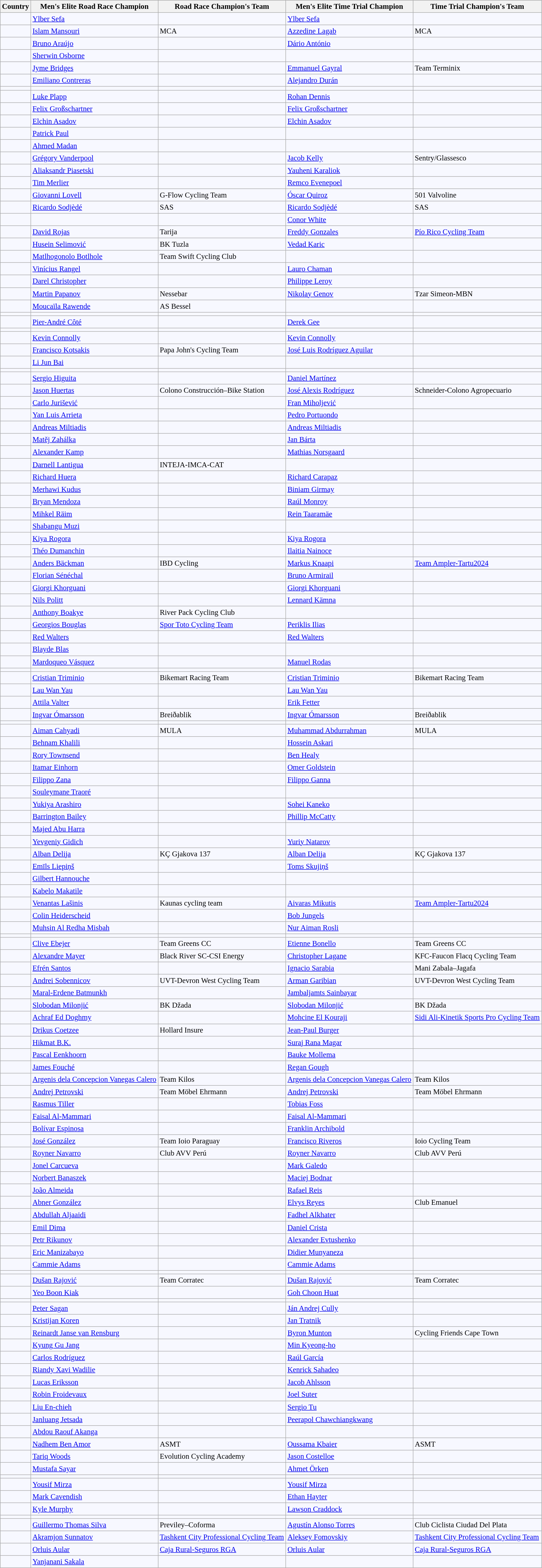<table class="wikitable sortable"  style="background:#f7f8ff; font-size:95%; border:gray solid 1px;">
<tr style="background:#ccc; text-align:center;">
<th>Country</th>
<th>Men's Elite Road Race Champion</th>
<th>Road Race Champion's Team</th>
<th>Men's Elite Time Trial Champion</th>
<th>Time Trial Champion's Team</th>
</tr>
<tr style="vertical-align:top;">
<td></td>
<td><a href='#'>Ylber Sefa</a></td>
<td></td>
<td><a href='#'>Ylber Sefa</a></td>
<td></td>
</tr>
<tr style="vertical-align:top;">
<td></td>
<td><a href='#'>Islam Mansouri</a></td>
<td>MCA</td>
<td><a href='#'>Azzedine Lagab</a></td>
<td>MCA</td>
</tr>
<tr style="vertical-align:top;">
<td></td>
<td><a href='#'>Bruno Araújo</a></td>
<td></td>
<td><a href='#'>Dário António</a></td>
<td></td>
</tr>
<tr style="vertical-align:top;">
<td></td>
<td><a href='#'>Sherwin Osborne</a></td>
<td></td>
<td></td>
<td></td>
</tr>
<tr style="vertical-align:top;">
<td></td>
<td><a href='#'>Jyme Bridges</a></td>
<td></td>
<td><a href='#'>Emmanuel Gayral</a></td>
<td>Team Terminix</td>
</tr>
<tr style="vertical-align:top;">
<td></td>
<td><a href='#'>Emiliano Contreras</a></td>
<td></td>
<td><a href='#'>Alejandro Durán</a></td>
<td></td>
</tr>
<tr style="vertical-align:top;">
<td></td>
<td></td>
<td></td>
<td></td>
<td></td>
</tr>
<tr style="vertical-align:top;">
<td></td>
<td><a href='#'>Luke Plapp</a></td>
<td></td>
<td><a href='#'>Rohan Dennis</a></td>
<td></td>
</tr>
<tr style="vertical-align:top;">
<td></td>
<td><a href='#'>Felix Großschartner</a></td>
<td></td>
<td><a href='#'>Felix Großschartner</a></td>
<td></td>
</tr>
<tr style="vertical-align:top;">
<td></td>
<td><a href='#'>Elchin Asadov</a></td>
<td></td>
<td><a href='#'>Elchin Asadov</a></td>
<td></td>
</tr>
<tr style="vertical-align:top;">
<td></td>
<td><a href='#'>Patrick Paul</a></td>
<td></td>
<td></td>
<td></td>
</tr>
<tr style="vertical-align:top;">
<td></td>
<td><a href='#'>Ahmed Madan</a></td>
<td></td>
<td></td>
<td></td>
</tr>
<tr style="vertical-align:top;">
<td></td>
<td><a href='#'>Grégory Vanderpool</a></td>
<td></td>
<td><a href='#'>Jacob Kelly</a></td>
<td>Sentry/Glassesco</td>
</tr>
<tr style="vertical-align:top;">
<td></td>
<td><a href='#'>Aliaksandr Piasetski</a></td>
<td></td>
<td><a href='#'>Yauheni Karaliok</a></td>
<td></td>
</tr>
<tr style="vertical-align:top;">
<td></td>
<td><a href='#'>Tim Merlier</a></td>
<td></td>
<td><a href='#'>Remco Evenepoel</a></td>
<td></td>
</tr>
<tr style="vertical-align:top;">
<td></td>
<td><a href='#'>Giovanni Lovell</a></td>
<td>G-Flow Cycling Team</td>
<td><a href='#'>Óscar Quiroz</a></td>
<td>501 Valvoline</td>
</tr>
<tr style="vertical-align:top;">
<td></td>
<td><a href='#'>Ricardo Sodjèdé</a></td>
<td>SAS</td>
<td><a href='#'>Ricardo Sodjèdé</a></td>
<td>SAS</td>
</tr>
<tr style="vertical-align:top;">
<td></td>
<td></td>
<td></td>
<td><a href='#'>Conor White</a></td>
<td></td>
</tr>
<tr style="vertical-align:top;">
<td></td>
<td><a href='#'>David Rojas</a></td>
<td>Tarija</td>
<td><a href='#'>Freddy Gonzales</a></td>
<td><a href='#'>Pío Rico Cycling Team</a></td>
</tr>
<tr style="vertical-align:top;">
<td></td>
<td><a href='#'>Husein Selimović</a></td>
<td>BK Tuzla</td>
<td><a href='#'>Vedad Karic</a></td>
<td></td>
</tr>
<tr style="vertical-align:top;">
<td></td>
<td><a href='#'>Matlhogonolo Botlhole</a></td>
<td>Team Swift Cycling Club</td>
<td></td>
<td></td>
</tr>
<tr style="vertical-align:top;">
<td></td>
<td><a href='#'>Vinícius Rangel</a></td>
<td></td>
<td><a href='#'>Lauro Chaman</a></td>
<td></td>
</tr>
<tr style="vertical-align:top;">
<td></td>
<td><a href='#'>Darel Christopher</a></td>
<td></td>
<td><a href='#'>Philippe Leroy</a></td>
<td></td>
</tr>
<tr style="vertical-align:top;">
<td></td>
<td><a href='#'>Martin Papanov</a></td>
<td>Nessebar</td>
<td><a href='#'>Nikolay Genov</a></td>
<td>Tzar Simeon-MBN</td>
</tr>
<tr style="vertical-align:top;">
<td></td>
<td><a href='#'>Moucaïla Rawende</a></td>
<td>AS Bessel</td>
<td></td>
<td></td>
</tr>
<tr style="vertical-align:top;">
<td></td>
<td></td>
<td></td>
<td></td>
<td></td>
</tr>
<tr style="vertical-align:top;">
<td></td>
<td><a href='#'>Pier-André Côté</a></td>
<td></td>
<td><a href='#'>Derek Gee</a></td>
<td></td>
</tr>
<tr style="vertical-align:top;">
<td></td>
<td></td>
<td></td>
<td></td>
<td></td>
</tr>
<tr style="vertical-align:top;">
<td></td>
<td><a href='#'>Kevin Connolly</a></td>
<td></td>
<td><a href='#'>Kevin Connolly</a></td>
<td></td>
</tr>
<tr style="vertical-align:top;">
<td></td>
<td><a href='#'>Francisco Kotsakis</a></td>
<td>Papa John's Cycling Team</td>
<td><a href='#'>José Luis Rodríguez Aguilar</a></td>
<td></td>
</tr>
<tr style="vertical-align:top;">
<td></td>
<td><a href='#'>Li Jun Bai</a></td>
<td></td>
<td></td>
<td></td>
</tr>
<tr style="vertical-align:top;">
<td></td>
<td></td>
<td></td>
<td></td>
<td></td>
</tr>
<tr style="vertical-align:top;">
<td></td>
<td><a href='#'>Sergio Higuita</a></td>
<td></td>
<td><a href='#'>Daniel Martínez</a></td>
<td></td>
</tr>
<tr style="vertical-align:top;">
<td></td>
<td><a href='#'>Jason Huertas</a></td>
<td>Colono Construcción–Bike Station</td>
<td><a href='#'>José Alexis Rodríguez</a></td>
<td>Schneider-Colono Agropecuario</td>
</tr>
<tr style="vertical-align:top;">
<td></td>
<td><a href='#'>Carlo Jurišević</a></td>
<td></td>
<td><a href='#'>Fran Miholjević</a></td>
<td></td>
</tr>
<tr style="vertical-align:top;">
<td></td>
<td><a href='#'>Yan Luis Arrieta</a></td>
<td></td>
<td><a href='#'>Pedro Portuondo</a></td>
<td></td>
</tr>
<tr style="vertical-align:top;">
<td></td>
<td><a href='#'>Andreas Miltiadis</a></td>
<td></td>
<td><a href='#'>Andreas Miltiadis</a></td>
<td></td>
</tr>
<tr style="vertical-align:top;">
<td></td>
<td><a href='#'>Matěj Zahálka</a></td>
<td></td>
<td><a href='#'>Jan Bárta</a></td>
<td></td>
</tr>
<tr style="vertical-align:top;">
<td></td>
<td><a href='#'>Alexander Kamp</a></td>
<td></td>
<td><a href='#'>Mathias Norsgaard</a></td>
<td></td>
</tr>
<tr style="vertical-align:top;">
<td></td>
<td><a href='#'>Darnell Lantigua</a></td>
<td>INTEJA-IMCA-CAT</td>
<td></td>
<td></td>
</tr>
<tr style="vertical-align:top;">
<td></td>
<td><a href='#'>Richard Huera</a></td>
<td></td>
<td><a href='#'>Richard Carapaz</a></td>
<td></td>
</tr>
<tr style="vertical-align:top;">
<td></td>
<td><a href='#'>Merhawi Kudus</a></td>
<td></td>
<td><a href='#'>Biniam Girmay</a></td>
<td></td>
</tr>
<tr style="vertical-align:top;">
<td></td>
<td><a href='#'>Bryan Mendoza</a></td>
<td></td>
<td><a href='#'>Raúl Monroy</a></td>
<td></td>
</tr>
<tr style="vertical-align:top;">
<td></td>
<td><a href='#'>Mihkel Räim</a></td>
<td></td>
<td><a href='#'>Rein Taaramäe</a></td>
<td></td>
</tr>
<tr style="vertical-align:top;">
<td></td>
<td><a href='#'>Shabangu Muzi</a></td>
<td></td>
<td></td>
<td></td>
</tr>
<tr style="vertical-align:top;">
<td></td>
<td><a href='#'>Kiya Rogora</a></td>
<td></td>
<td><a href='#'>Kiya Rogora</a></td>
<td></td>
</tr>
<tr style="vertical-align:top;">
<td></td>
<td><a href='#'>Théo Dumanchin</a></td>
<td></td>
<td><a href='#'>Ilaitia Nainoce</a></td>
<td></td>
</tr>
<tr style="vertical-align:top;">
<td></td>
<td><a href='#'>Anders Bäckman</a></td>
<td>IBD Cycling</td>
<td><a href='#'>Markus Knaapi</a></td>
<td><a href='#'>Team Ampler-Tartu2024</a></td>
</tr>
<tr style="vertical-align:top;">
<td></td>
<td><a href='#'>Florian Sénéchal</a></td>
<td></td>
<td><a href='#'>Bruno Armirail</a></td>
<td></td>
</tr>
<tr style="vertical-align:top;">
<td></td>
<td><a href='#'>Giorgi Khorguani</a></td>
<td></td>
<td><a href='#'>Giorgi Khorguani</a></td>
<td></td>
</tr>
<tr style="vertical-align:top;">
<td></td>
<td><a href='#'>Nils Politt</a></td>
<td></td>
<td><a href='#'>Lennard Kämna</a></td>
<td></td>
</tr>
<tr style="vertical-align:top;">
<td></td>
<td><a href='#'>Anthony Boakye</a></td>
<td>River Pack Cycling Club</td>
<td></td>
<td></td>
</tr>
<tr style="vertical-align:top;">
<td></td>
<td><a href='#'>Georgios Bouglas</a></td>
<td><a href='#'>Spor Toto Cycling Team</a></td>
<td><a href='#'>Periklis Ilias</a></td>
<td></td>
</tr>
<tr style="vertical-align:top;">
<td></td>
<td><a href='#'>Red Walters</a></td>
<td></td>
<td><a href='#'>Red Walters</a></td>
<td></td>
</tr>
<tr style="vertical-align:top;">
<td></td>
<td><a href='#'>Blayde Blas</a></td>
<td></td>
<td></td>
<td></td>
</tr>
<tr style="vertical-align:top;">
<td></td>
<td><a href='#'>Mardoqueo Vásquez</a></td>
<td></td>
<td><a href='#'>Manuel Rodas</a></td>
<td></td>
</tr>
<tr style="vertical-align:top;">
<td></td>
<td></td>
<td></td>
<td></td>
<td></td>
</tr>
<tr style="vertical-align:top;">
<td></td>
<td><a href='#'>Cristian Triminio</a></td>
<td>Bikemart Racing Team</td>
<td><a href='#'>Cristian Triminio</a></td>
<td>Bikemart Racing Team</td>
</tr>
<tr style="vertical-align:top;">
<td></td>
<td><a href='#'>Lau Wan Yau</a></td>
<td></td>
<td><a href='#'>Lau Wan Yau</a></td>
<td></td>
</tr>
<tr style="vertical-align:top;">
<td></td>
<td><a href='#'>Attila Valter</a></td>
<td></td>
<td><a href='#'>Erik Fetter</a></td>
<td></td>
</tr>
<tr style="vertical-align:top;">
<td></td>
<td><a href='#'>Ingvar Ómarsson</a></td>
<td>Breiðablik</td>
<td><a href='#'>Ingvar Ómarsson</a></td>
<td>Breiðablik</td>
</tr>
<tr style="vertical-align:top;">
<td></td>
<td></td>
<td></td>
<td></td>
<td></td>
</tr>
<tr style="vertical-align:top;">
<td></td>
<td><a href='#'>Aiman Cahyadi</a></td>
<td>MULA</td>
<td><a href='#'>Muhammad Abdurrahman</a></td>
<td>MULA</td>
</tr>
<tr style="vertical-align:top;">
<td></td>
<td><a href='#'>Behnam Khalili</a></td>
<td></td>
<td><a href='#'>Hossein Askari</a></td>
<td></td>
</tr>
<tr style="vertical-align:top;">
<td></td>
<td><a href='#'>Rory Townsend</a></td>
<td></td>
<td><a href='#'>Ben Healy</a></td>
<td></td>
</tr>
<tr style="vertical-align:top;">
<td></td>
<td><a href='#'>Itamar Einhorn</a></td>
<td></td>
<td><a href='#'>Omer Goldstein</a></td>
<td></td>
</tr>
<tr style="vertical-align:top;">
<td></td>
<td><a href='#'>Filippo Zana</a></td>
<td></td>
<td><a href='#'>Filippo Ganna</a></td>
<td></td>
</tr>
<tr style="vertical-align:top;">
<td></td>
<td><a href='#'>Souleymane Traoré</a></td>
<td></td>
<td></td>
<td></td>
</tr>
<tr style="vertical-align:top;">
<td></td>
<td><a href='#'>Yukiya Arashiro</a></td>
<td></td>
<td><a href='#'>Sohei Kaneko</a></td>
<td></td>
</tr>
<tr style="vertical-align:top;">
<td></td>
<td><a href='#'>Barrington Bailey</a></td>
<td></td>
<td><a href='#'>Phillip McCatty</a></td>
<td></td>
</tr>
<tr style="vertical-align:top;">
<td></td>
<td><a href='#'>Majed Abu Harra</a></td>
<td></td>
<td></td>
<td></td>
</tr>
<tr style="vertical-align:top;">
<td></td>
<td><a href='#'>Yevgeniy Gidich</a></td>
<td></td>
<td><a href='#'>Yuriy Natarov</a></td>
<td></td>
</tr>
<tr style="vertical-align:top;">
<td></td>
<td><a href='#'>Alban Delija</a></td>
<td>KÇ Gjakova 137</td>
<td><a href='#'>Alban Delija</a></td>
<td>KÇ Gjakova 137</td>
</tr>
<tr style="vertical-align:top;">
<td></td>
<td><a href='#'>Emīls Liepiņš</a></td>
<td></td>
<td><a href='#'>Toms Skujiņš</a></td>
<td></td>
</tr>
<tr style="vertical-align:top;">
<td></td>
<td><a href='#'>Gilbert Hannouche</a></td>
<td></td>
<td></td>
<td></td>
</tr>
<tr style="vertical-align:top;">
<td></td>
<td><a href='#'>Kabelo Makatile</a></td>
<td></td>
<td></td>
<td></td>
</tr>
<tr style="vertical-align:top;">
<td></td>
<td><a href='#'>Venantas Lašinis</a></td>
<td>Kaunas cycling team</td>
<td><a href='#'>Aivaras Mikutis</a></td>
<td><a href='#'>Team Ampler-Tartu2024</a></td>
</tr>
<tr style="vertical-align:top;">
<td></td>
<td><a href='#'>Colin Heiderscheid</a></td>
<td></td>
<td><a href='#'>Bob Jungels</a></td>
<td></td>
</tr>
<tr style="vertical-align:top;">
<td></td>
<td><a href='#'>Muhsin Al Redha Misbah</a></td>
<td></td>
<td><a href='#'>Nur Aiman Rosli</a></td>
<td></td>
</tr>
<tr style="vertical-align:top;">
<td></td>
<td></td>
<td></td>
<td></td>
<td></td>
</tr>
<tr style="vertical-align:top;">
<td></td>
<td><a href='#'>Clive Ebejer</a></td>
<td>Team Greens CC</td>
<td><a href='#'>Etienne Bonello</a></td>
<td>Team Greens CC</td>
</tr>
<tr style="vertical-align:top;">
<td></td>
<td><a href='#'>Alexandre Mayer</a></td>
<td>Black River SC-CSI Energy</td>
<td><a href='#'>Christopher Lagane</a></td>
<td>KFC-Faucon Flacq Cycling Team</td>
</tr>
<tr style="vertical-align:top;">
<td></td>
<td><a href='#'>Efrén Santos</a></td>
<td></td>
<td><a href='#'>Ignacio Sarabia</a></td>
<td>Mani Zabala–Jagafa</td>
</tr>
<tr style="vertical-align:top;">
<td></td>
<td><a href='#'>Andrei Sobennicov</a></td>
<td>UVT-Devron West Cycling Team</td>
<td><a href='#'>Arman Garibian</a></td>
<td>UVT-Devron West Cycling Team</td>
</tr>
<tr style="vertical-align:top;">
<td></td>
<td><a href='#'>Maral-Erdene Batmunkh</a></td>
<td></td>
<td><a href='#'>Jambaljamts Sainbayar</a></td>
<td></td>
</tr>
<tr style="vertical-align:top;">
<td></td>
<td><a href='#'>Slobodan Milonjić</a></td>
<td>BK Džada</td>
<td><a href='#'>Slobodan Milonjić</a></td>
<td>BK Džada</td>
</tr>
<tr style="vertical-align:top;">
<td></td>
<td><a href='#'>Achraf Ed Doghmy</a></td>
<td></td>
<td><a href='#'>Mohcine El Kouraji</a></td>
<td><a href='#'>Sidi Ali-Kinetik Sports Pro Cycling Team</a></td>
</tr>
<tr style="vertical-align:top;">
<td></td>
<td><a href='#'>Drikus Coetzee</a></td>
<td>Hollard Insure</td>
<td><a href='#'>Jean-Paul Burger</a></td>
<td></td>
</tr>
<tr style="vertical-align:top;">
<td></td>
<td><a href='#'>Hikmat B.K.</a></td>
<td></td>
<td><a href='#'>Suraj Rana Magar</a></td>
<td></td>
</tr>
<tr style="vertical-align:top;">
<td></td>
<td><a href='#'>Pascal Eenkhoorn</a></td>
<td></td>
<td><a href='#'>Bauke Mollema</a></td>
<td></td>
</tr>
<tr style="vertical-align:top;">
<td></td>
<td><a href='#'>James Fouché</a></td>
<td></td>
<td><a href='#'>Regan Gough</a></td>
<td></td>
</tr>
<tr style="vertical-align:top;">
<td></td>
<td><a href='#'>Argenis dela Concepcion Vanegas Calero</a></td>
<td>Team Kilos</td>
<td><a href='#'>Argenis dela Concepcion Vanegas Calero</a></td>
<td>Team Kilos</td>
</tr>
<tr style="vertical-align:top;">
<td></td>
<td><a href='#'>Andrej Petrovski</a></td>
<td>Team Möbel Ehrmann</td>
<td><a href='#'>Andrej Petrovski</a></td>
<td>Team Möbel Ehrmann</td>
</tr>
<tr style="vertical-align:top;">
<td></td>
<td><a href='#'>Rasmus Tiller</a></td>
<td></td>
<td><a href='#'>Tobias Foss</a></td>
<td></td>
</tr>
<tr style="vertical-align:top;">
<td></td>
<td><a href='#'>Faisal Al-Mammari</a></td>
<td></td>
<td><a href='#'>Faisal Al-Mammari</a></td>
<td></td>
</tr>
<tr style="vertical-align:top;">
<td></td>
<td><a href='#'>Bolívar Espinosa</a></td>
<td></td>
<td><a href='#'>Franklin Archibold</a></td>
<td></td>
</tr>
<tr style="vertical-align:top;">
<td></td>
<td><a href='#'>José González</a></td>
<td>Team Ioio Paraguay</td>
<td><a href='#'>Francisco Riveros</a></td>
<td>Ioio Cycling Team</td>
</tr>
<tr style="vertical-align:top;">
<td></td>
<td><a href='#'>Royner Navarro</a></td>
<td>Club AVV Perú</td>
<td><a href='#'>Royner Navarro</a></td>
<td>Club AVV Perú</td>
</tr>
<tr style="vertical-align:top;">
<td></td>
<td><a href='#'>Jonel Carcueva</a></td>
<td></td>
<td><a href='#'>Mark Galedo</a></td>
<td></td>
</tr>
<tr style="vertical-align:top;">
<td></td>
<td><a href='#'>Norbert Banaszek</a></td>
<td></td>
<td><a href='#'>Maciej Bodnar</a></td>
<td></td>
</tr>
<tr style="vertical-align:top;">
<td></td>
<td><a href='#'>João Almeida</a></td>
<td></td>
<td><a href='#'>Rafael Reis</a></td>
<td></td>
</tr>
<tr style="vertical-align:top;">
<td></td>
<td><a href='#'>Abner González</a></td>
<td></td>
<td><a href='#'>Elvys Reyes</a></td>
<td>Club Emanuel</td>
</tr>
<tr style="vertical-align:top;">
<td></td>
<td><a href='#'>Abdullah Aljaaidi</a></td>
<td></td>
<td><a href='#'>Fadhel Alkhater</a></td>
<td></td>
</tr>
<tr style="vertical-align:top;">
<td></td>
<td><a href='#'>Emil Dima</a></td>
<td></td>
<td><a href='#'>Daniel Crista</a></td>
<td></td>
</tr>
<tr style="vertical-align:top;">
<td></td>
<td><a href='#'>Petr Rikunov</a></td>
<td></td>
<td><a href='#'>Alexander Evtushenko</a></td>
<td></td>
</tr>
<tr style="vertical-align:top;">
<td></td>
<td><a href='#'>Eric Manizabayo</a></td>
<td></td>
<td><a href='#'>Didier Munyaneza</a></td>
<td></td>
</tr>
<tr style="vertical-align:top;">
<td></td>
<td><a href='#'>Cammie Adams</a></td>
<td></td>
<td><a href='#'>Cammie Adams</a></td>
<td></td>
</tr>
<tr style="vertical-align:top;">
<td></td>
<td></td>
<td></td>
<td></td>
<td></td>
</tr>
<tr style="vertical-align:top;">
<td></td>
<td><a href='#'>Dušan Rajović</a></td>
<td>Team Corratec</td>
<td><a href='#'>Dušan Rajović</a></td>
<td>Team Corratec</td>
</tr>
<tr style="vertical-align:top;">
<td></td>
<td><a href='#'>Yeo Boon Kiak</a></td>
<td></td>
<td><a href='#'>Goh Choon Huat</a></td>
<td></td>
</tr>
<tr style="vertical-align:top;">
<td></td>
<td></td>
<td></td>
<td></td>
<td></td>
</tr>
<tr style="vertical-align:top;">
<td></td>
<td><a href='#'>Peter Sagan</a></td>
<td></td>
<td><a href='#'>Ján Andrej Cully</a></td>
<td></td>
</tr>
<tr style="vertical-align:top;">
<td></td>
<td><a href='#'>Kristijan Koren</a></td>
<td></td>
<td><a href='#'>Jan Tratnik</a></td>
<td></td>
</tr>
<tr style="vertical-align:top;">
<td></td>
<td><a href='#'>Reinardt Janse van Rensburg</a></td>
<td></td>
<td><a href='#'>Byron Munton</a></td>
<td>Cycling Friends Cape Town</td>
</tr>
<tr style="vertical-align:top;">
<td></td>
<td><a href='#'>Kyung Gu Jang</a></td>
<td></td>
<td><a href='#'>Min Kyeong-ho</a></td>
<td></td>
</tr>
<tr style="vertical-align:top;">
<td></td>
<td><a href='#'>Carlos Rodríguez</a></td>
<td></td>
<td><a href='#'>Raúl García</a></td>
<td></td>
</tr>
<tr style="vertical-align:top;">
<td></td>
<td><a href='#'>Riandy Xavi Wadilie</a></td>
<td></td>
<td><a href='#'>Kenrick Sahadeo</a></td>
<td></td>
</tr>
<tr style="vertical-align:top;">
<td></td>
<td><a href='#'>Lucas Eriksson</a></td>
<td></td>
<td><a href='#'>Jacob Ahlsson</a></td>
<td></td>
</tr>
<tr style="vertical-align:top;">
<td></td>
<td><a href='#'>Robin Froidevaux</a></td>
<td></td>
<td><a href='#'>Joel Suter</a></td>
<td></td>
</tr>
<tr style="vertical-align:top;">
<td></td>
<td><a href='#'>Liu En-chieh</a></td>
<td></td>
<td><a href='#'>Sergio Tu</a></td>
<td></td>
</tr>
<tr style="vertical-align:top;">
<td></td>
<td><a href='#'>Janluang Jetsada</a></td>
<td></td>
<td><a href='#'>Peerapol Chawchiangkwang</a></td>
<td></td>
</tr>
<tr style="vertical-align:top;">
<td></td>
<td><a href='#'>Abdou Raouf Akanga</a></td>
<td></td>
<td></td>
<td></td>
</tr>
<tr style="vertical-align:top;">
<td></td>
<td><a href='#'>Nadhem Ben Amor</a></td>
<td>ASMT</td>
<td><a href='#'>Oussama Kbaier</a></td>
<td>ASMT</td>
</tr>
<tr style="vertical-align:top;">
<td></td>
<td><a href='#'>Tariq Woods</a></td>
<td>Evolution Cycling Academy</td>
<td><a href='#'>Jason Costelloe</a></td>
<td></td>
</tr>
<tr style="vertical-align:top;">
<td></td>
<td><a href='#'>Mustafa Sayar</a></td>
<td></td>
<td><a href='#'>Ahmet Örken</a></td>
<td></td>
</tr>
<tr style="vertical-align:top;">
<td></td>
<td></td>
<td></td>
<td></td>
<td></td>
</tr>
<tr style="vertical-align:top;">
<td></td>
<td><a href='#'>Yousif Mirza</a></td>
<td></td>
<td><a href='#'>Yousif Mirza</a></td>
<td></td>
</tr>
<tr style="vertical-align:top;">
<td></td>
<td><a href='#'>Mark Cavendish</a></td>
<td></td>
<td><a href='#'>Ethan Hayter</a></td>
<td></td>
</tr>
<tr style="vertical-align:top;">
<td></td>
<td><a href='#'>Kyle Murphy</a></td>
<td></td>
<td><a href='#'>Lawson Craddock</a></td>
<td></td>
</tr>
<tr style="vertical-align:top;">
<td></td>
<td></td>
<td></td>
<td></td>
<td></td>
</tr>
<tr style="vertical-align:top;">
<td></td>
<td><a href='#'>Guillermo Thomas Silva</a></td>
<td>Previley–Coforma</td>
<td><a href='#'>Agustín Alonso Torres</a></td>
<td>Club Ciclista Ciudad Del Plata</td>
</tr>
<tr style="vertical-align:top;">
<td></td>
<td><a href='#'>Akramjon Sunnatov</a></td>
<td><a href='#'>Tashkent City Professional Cycling Team</a></td>
<td><a href='#'>Aleksey Fomovskiy</a></td>
<td><a href='#'>Tashkent City Professional Cycling Team</a></td>
</tr>
<tr style="vertical-align:top;">
<td></td>
<td><a href='#'>Orluis Aular</a></td>
<td><a href='#'>Caja Rural-Seguros RGA</a></td>
<td><a href='#'>Orluis Aular</a></td>
<td><a href='#'>Caja Rural-Seguros RGA</a></td>
</tr>
<tr style="vertical-align:top;">
<td></td>
<td><a href='#'>Yanjanani Sakala</a></td>
<td></td>
<td></td>
<td></td>
</tr>
</table>
